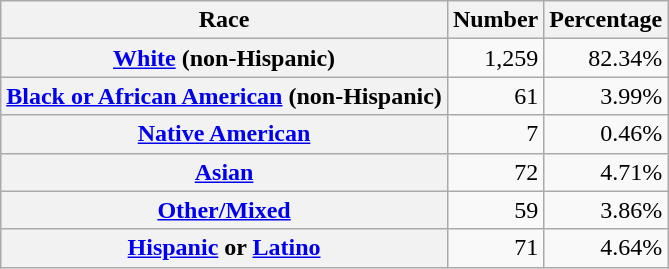<table class="wikitable" style="text-align:right">
<tr>
<th scope="col">Race</th>
<th scope="col">Number</th>
<th scope="col">Percentage</th>
</tr>
<tr>
<th scope="row"><a href='#'>White</a> (non-Hispanic)</th>
<td>1,259</td>
<td>82.34%</td>
</tr>
<tr>
<th scope="row"><a href='#'>Black or African American</a> (non-Hispanic)</th>
<td>61</td>
<td>3.99%</td>
</tr>
<tr>
<th scope="row"><a href='#'>Native American</a></th>
<td>7</td>
<td>0.46%</td>
</tr>
<tr>
<th scope="row"><a href='#'>Asian</a></th>
<td>72</td>
<td>4.71%</td>
</tr>
<tr>
<th scope="row"><a href='#'>Other/Mixed</a></th>
<td>59</td>
<td>3.86%</td>
</tr>
<tr>
<th scope="row"><a href='#'>Hispanic</a> or <a href='#'>Latino</a></th>
<td>71</td>
<td>4.64%</td>
</tr>
</table>
